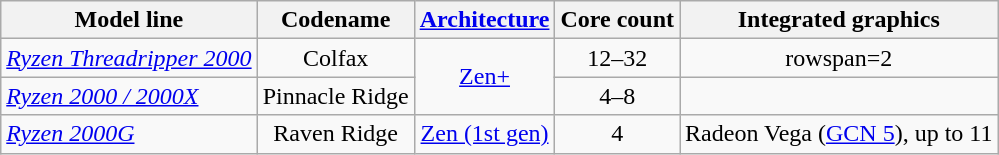<table class="wikitable" style="text-align: center;">
<tr>
<th>Model line</th>
<th>Codename</th>
<th><a href='#'>Architecture</a></th>
<th>Core count</th>
<th>Integrated graphics</th>
</tr>
<tr>
<td style="text-align: left;"><a href='#'><em>Ryzen Threadripper 2000</em></a></td>
<td>Colfax</td>
<td rowspan=2><a href='#'>Zen+</a></td>
<td>12–32</td>
<td>rowspan=2 </td>
</tr>
<tr>
<td style="text-align: left;"><a href='#'><em>Ryzen 2000 / 2000X</em></a></td>
<td>Pinnacle Ridge</td>
<td>4–8</td>
</tr>
<tr>
<td style="text-align: left;"><a href='#'><em>Ryzen 2000G</em></a></td>
<td>Raven Ridge</td>
<td><a href='#'>Zen (1st gen)</a></td>
<td>4</td>
<td>Radeon Vega (<a href='#'>GCN 5</a>), up to 11 </td>
</tr>
</table>
